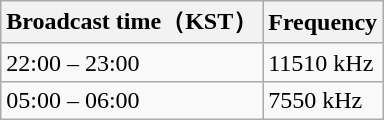<table class="wikitable">
<tr>
<th>Broadcast time（KST）</th>
<th>Frequency</th>
</tr>
<tr>
<td>22:00 – 23:00</td>
<td>11510 kHz</td>
</tr>
<tr>
<td>05:00 – 06:00</td>
<td>7550 kHz</td>
</tr>
</table>
